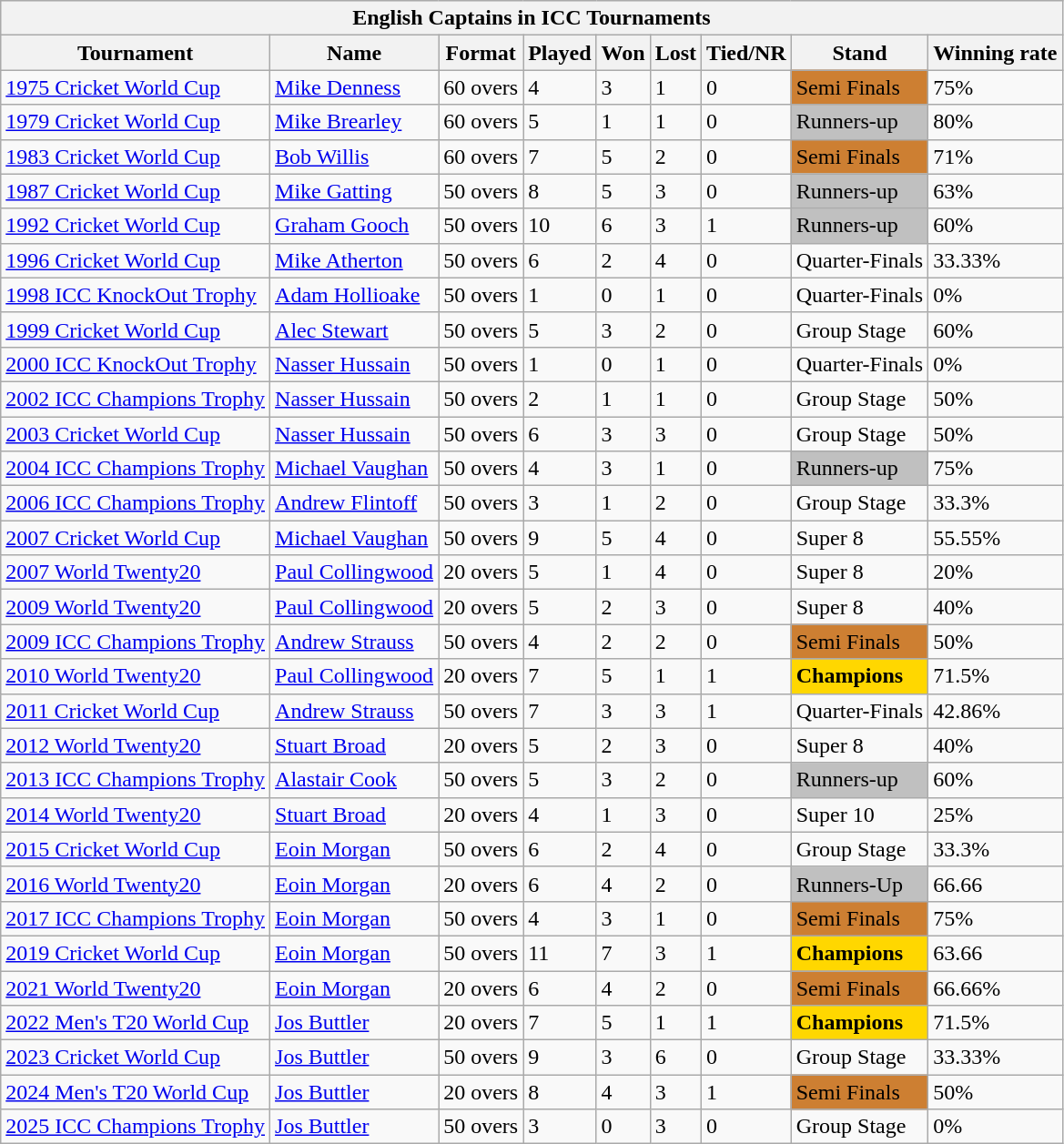<table class="wikitable sortable">
<tr style="background:#efefef;">
<th colspan="9">English Captains in ICC Tournaments</th>
</tr>
<tr style="background:#efefef;">
<th>Tournament</th>
<th>Name</th>
<th>Format</th>
<th>Played</th>
<th>Won</th>
<th>Lost</th>
<th>Tied/NR</th>
<th>Stand</th>
<th>Winning rate</th>
</tr>
<tr>
<td><a href='#'>1975 Cricket World Cup</a></td>
<td><a href='#'>Mike Denness</a></td>
<td>60 overs</td>
<td>4</td>
<td>3</td>
<td>1</td>
<td>0</td>
<td style="background: #CD7F32">Semi Finals</td>
<td>75%</td>
</tr>
<tr>
<td><a href='#'>1979 Cricket World Cup</a></td>
<td><a href='#'>Mike Brearley</a></td>
<td>60 overs</td>
<td>5</td>
<td>1</td>
<td>1</td>
<td>0</td>
<td style="background: silver;">Runners-up</td>
<td>80%</td>
</tr>
<tr>
<td><a href='#'>1983 Cricket World Cup</a></td>
<td><a href='#'>Bob Willis</a></td>
<td>60 overs</td>
<td>7</td>
<td>5</td>
<td>2</td>
<td>0</td>
<td style="background: #CD7F32">Semi Finals</td>
<td>71%</td>
</tr>
<tr>
<td><a href='#'>1987 Cricket World Cup</a></td>
<td><a href='#'>Mike Gatting</a></td>
<td>50 overs</td>
<td>8</td>
<td>5</td>
<td>3</td>
<td>0</td>
<td style="background: silver;">Runners-up</td>
<td>63%</td>
</tr>
<tr>
<td><a href='#'>1992 Cricket World Cup</a></td>
<td><a href='#'>Graham Gooch </a></td>
<td>50 overs</td>
<td>10</td>
<td>6</td>
<td>3</td>
<td>1</td>
<td style="background: silver;">Runners-up</td>
<td>60%</td>
</tr>
<tr>
<td><a href='#'>1996 Cricket World Cup</a></td>
<td><a href='#'>Mike Atherton</a></td>
<td>50 overs</td>
<td>6</td>
<td>2</td>
<td>4</td>
<td>0</td>
<td>Quarter-Finals</td>
<td>33.33%</td>
</tr>
<tr>
<td><a href='#'>1998 ICC KnockOut Trophy </a></td>
<td><a href='#'>Adam Hollioake</a></td>
<td>50 overs</td>
<td>1</td>
<td>0</td>
<td>1</td>
<td>0</td>
<td>Quarter-Finals</td>
<td>0%</td>
</tr>
<tr>
<td><a href='#'>1999 Cricket World Cup</a></td>
<td><a href='#'>Alec Stewart</a></td>
<td>50 overs</td>
<td>5</td>
<td>3</td>
<td>2</td>
<td>0</td>
<td>Group Stage</td>
<td>60%</td>
</tr>
<tr>
<td><a href='#'>2000 ICC KnockOut Trophy </a></td>
<td><a href='#'>Nasser Hussain </a></td>
<td>50 overs</td>
<td>1</td>
<td>0</td>
<td>1</td>
<td>0</td>
<td>Quarter-Finals</td>
<td>0%</td>
</tr>
<tr>
<td><a href='#'>2002 ICC Champions Trophy </a></td>
<td><a href='#'>Nasser Hussain </a></td>
<td>50 overs</td>
<td>2</td>
<td>1</td>
<td>1</td>
<td>0</td>
<td>Group Stage</td>
<td>50%</td>
</tr>
<tr>
<td><a href='#'>2003 Cricket World Cup</a></td>
<td><a href='#'>Nasser Hussain</a></td>
<td>50 overs</td>
<td>6</td>
<td>3</td>
<td>3</td>
<td>0</td>
<td>Group Stage</td>
<td>50%</td>
</tr>
<tr>
<td><a href='#'>2004 ICC Champions Trophy </a></td>
<td><a href='#'>Michael Vaughan</a></td>
<td>50 overs</td>
<td>4</td>
<td>3</td>
<td>1</td>
<td>0</td>
<td style="background: silver;">Runners-up</td>
<td>75%</td>
</tr>
<tr>
<td><a href='#'>2006 ICC Champions Trophy </a></td>
<td><a href='#'>Andrew Flintoff</a></td>
<td>50 overs</td>
<td>3</td>
<td>1</td>
<td>2</td>
<td>0</td>
<td>Group Stage</td>
<td>33.3%</td>
</tr>
<tr>
<td><a href='#'>2007 Cricket World Cup</a></td>
<td><a href='#'>Michael Vaughan</a></td>
<td>50 overs</td>
<td>9</td>
<td>5</td>
<td>4</td>
<td>0</td>
<td>Super 8</td>
<td>55.55%</td>
</tr>
<tr>
<td><a href='#'>2007 World Twenty20 </a></td>
<td><a href='#'>Paul Collingwood</a></td>
<td>20 overs</td>
<td>5</td>
<td>1</td>
<td>4</td>
<td>0</td>
<td>Super 8</td>
<td>20%</td>
</tr>
<tr>
<td><a href='#'>2009 World Twenty20 </a></td>
<td><a href='#'>Paul Collingwood</a></td>
<td>20 overs</td>
<td>5</td>
<td>2</td>
<td>3</td>
<td>0</td>
<td>Super 8</td>
<td>40%</td>
</tr>
<tr>
<td><a href='#'>2009 ICC Champions Trophy </a></td>
<td><a href='#'>Andrew Strauss</a></td>
<td>50 overs</td>
<td>4</td>
<td>2</td>
<td>2</td>
<td>0</td>
<td style="background: #CD7F32">Semi Finals</td>
<td>50%</td>
</tr>
<tr>
<td><a href='#'>2010 World Twenty20 </a></td>
<td><a href='#'>Paul Collingwood</a></td>
<td>20 overs</td>
<td>7</td>
<td>5</td>
<td>1</td>
<td>1</td>
<td style="background: gold;"><strong>Champions</strong></td>
<td>71.5%</td>
</tr>
<tr>
<td><a href='#'>2011 Cricket World Cup</a></td>
<td><a href='#'>Andrew Strauss</a></td>
<td>50 overs</td>
<td>7</td>
<td>3</td>
<td>3</td>
<td>1</td>
<td>Quarter-Finals</td>
<td>42.86%</td>
</tr>
<tr>
<td><a href='#'>2012 World Twenty20 </a></td>
<td><a href='#'>Stuart Broad</a></td>
<td>20 overs</td>
<td>5</td>
<td>2</td>
<td>3</td>
<td>0</td>
<td>Super 8</td>
<td>40%</td>
</tr>
<tr>
<td><a href='#'>2013 ICC Champions Trophy </a></td>
<td><a href='#'>Alastair Cook</a></td>
<td>50 overs</td>
<td>5</td>
<td>3</td>
<td>2</td>
<td>0</td>
<td style="background: silver;">Runners-up</td>
<td>60%</td>
</tr>
<tr>
<td><a href='#'>2014 World Twenty20 </a></td>
<td><a href='#'>Stuart Broad</a></td>
<td>20 overs</td>
<td>4</td>
<td>1</td>
<td>3</td>
<td>0</td>
<td>Super 10</td>
<td>25%</td>
</tr>
<tr>
<td><a href='#'>2015 Cricket World Cup</a></td>
<td><a href='#'>Eoin Morgan</a></td>
<td>50 overs</td>
<td>6</td>
<td>2</td>
<td>4</td>
<td>0</td>
<td>Group Stage</td>
<td>33.3%</td>
</tr>
<tr>
<td><a href='#'>2016 World Twenty20 </a></td>
<td><a href='#'>Eoin Morgan</a></td>
<td>20 overs</td>
<td>6</td>
<td>4</td>
<td>2</td>
<td>0</td>
<td style="background: silver;">Runners-Up</td>
<td>66.66</td>
</tr>
<tr>
<td><a href='#'>2017 ICC Champions Trophy </a></td>
<td><a href='#'>Eoin Morgan</a></td>
<td>50 overs</td>
<td>4</td>
<td>3</td>
<td>1</td>
<td>0</td>
<td style="background: #CD7F32">Semi Finals</td>
<td>75%</td>
</tr>
<tr>
<td><a href='#'>2019 Cricket World Cup</a></td>
<td><a href='#'>Eoin Morgan</a></td>
<td>50 overs</td>
<td>11</td>
<td>7</td>
<td>3</td>
<td>1</td>
<td style="background: gold;"><strong>Champions</strong></td>
<td>63.66</td>
</tr>
<tr>
<td><a href='#'>2021 World Twenty20 </a></td>
<td><a href='#'>Eoin Morgan</a></td>
<td>20 overs</td>
<td>6</td>
<td>4</td>
<td>2</td>
<td>0</td>
<td style="background: #CD7F32">Semi Finals</td>
<td>66.66%</td>
</tr>
<tr>
<td><a href='#'>2022 Men's T20 World Cup</a></td>
<td><a href='#'>Jos Buttler</a></td>
<td>20 overs</td>
<td>7</td>
<td>5</td>
<td>1</td>
<td>1</td>
<td style="background: gold;"><strong>Champions</strong></td>
<td>71.5%</td>
</tr>
<tr>
<td><a href='#'>2023 Cricket World Cup</a></td>
<td><a href='#'>Jos Buttler</a></td>
<td>50 overs</td>
<td>9</td>
<td>3</td>
<td>6</td>
<td>0</td>
<td>Group Stage</td>
<td>33.33%</td>
</tr>
<tr>
<td><a href='#'>2024 Men's T20 World Cup</a></td>
<td><a href='#'>Jos Buttler</a></td>
<td>20 overs</td>
<td>8</td>
<td>4</td>
<td>3</td>
<td>1</td>
<td style="background: #CD7F32">Semi Finals</td>
<td>50%</td>
</tr>
<tr>
<td><a href='#'>2025 ICC Champions Trophy </a></td>
<td><a href='#'>Jos Buttler</a></td>
<td>50 overs</td>
<td>3</td>
<td>0</td>
<td>3</td>
<td>0</td>
<td>Group Stage</td>
<td>0%</td>
</tr>
</table>
